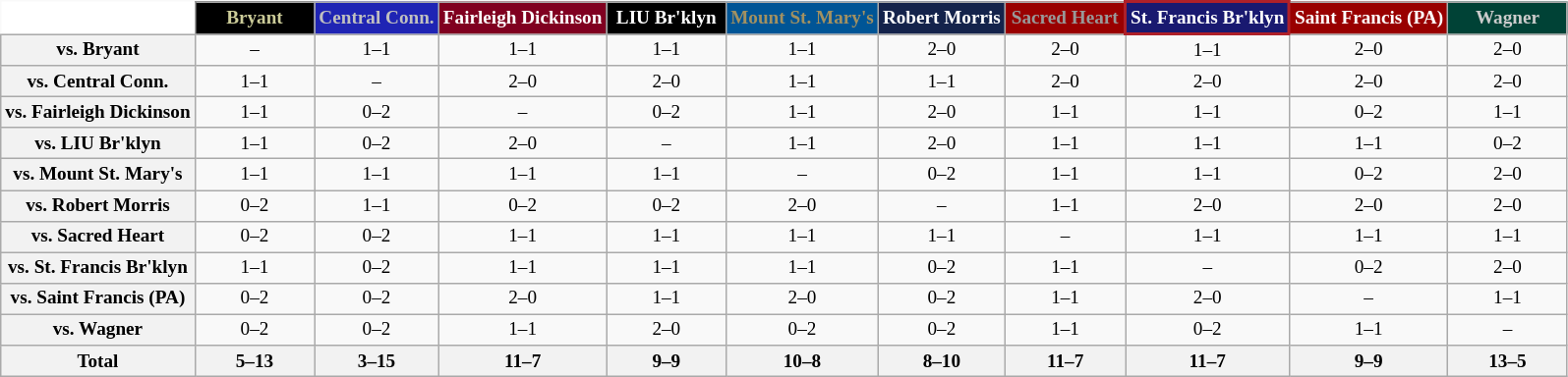<table class="wikitable" style="white-space:nowrap;font-size:80%;">
<tr>
<th colspan=1 style="background:white; border-top-style:hidden; border-left-style:hidden;"   width=75> </th>
<th style="background:#000000; color:#CCCC99;"  width=75>Bryant</th>
<th style="background:#1F24B4; color:#C0C0C0;"  width=75>Central Conn.</th>
<th style="background:#800020; color:#FFFFFF;"  width=75>Fairleigh Dickinson</th>
<th style="background:#000000; color:#FFFFFF;"  width=75>LIU Br'klyn</th>
<th style="background:#005596; color:#A29161;"  width=75>Mount St. Mary's</th>
<th style="background:#14234B; color:#FFFFFF;"  width=75>Robert Morris</th>
<th style="background:#990000; color:#999999;"  width=75>Sacred Heart</th>
<th style="background:#191970; border: 2px solid #AE2029;;color:#FFFFFF;" width=75>St. Francis Br'klyn</th>
<th style="background:#990000; color:#FFFFFF;"  width=75>Saint Francis (PA)</th>
<th style="background:#004236; color:#CCCCCC;"  width=75>Wagner</th>
</tr>
<tr style="text-align:center;">
<th>vs. Bryant</th>
<td>–</td>
<td>1–1</td>
<td>1–1</td>
<td>1–1</td>
<td>1–1</td>
<td>2–0</td>
<td>2–0</td>
<td>1–1</td>
<td>2–0</td>
<td>2–0</td>
</tr>
<tr style="text-align:center;">
<th>vs. Central Conn.</th>
<td>1–1</td>
<td>–</td>
<td>2–0</td>
<td>2–0</td>
<td>1–1</td>
<td>1–1</td>
<td>2–0</td>
<td>2–0</td>
<td>2–0</td>
<td>2–0</td>
</tr>
<tr style="text-align:center;">
<th>vs. Fairleigh Dickinson</th>
<td>1–1</td>
<td>0–2</td>
<td>–</td>
<td>0–2</td>
<td>1–1</td>
<td>2–0</td>
<td>1–1</td>
<td>1–1</td>
<td>0–2</td>
<td>1–1</td>
</tr>
<tr style="text-align:center;">
<th>vs. LIU Br'klyn</th>
<td>1–1</td>
<td>0–2</td>
<td>2–0</td>
<td>–</td>
<td>1–1</td>
<td>2–0</td>
<td>1–1</td>
<td>1–1</td>
<td>1–1</td>
<td>0–2</td>
</tr>
<tr style="text-align:center;">
<th>vs. Mount St. Mary's</th>
<td>1–1</td>
<td>1–1</td>
<td>1–1</td>
<td>1–1</td>
<td>–</td>
<td>0–2</td>
<td>1–1</td>
<td>1–1</td>
<td>0–2</td>
<td>2–0</td>
</tr>
<tr style="text-align:center;">
<th>vs. Robert Morris</th>
<td>0–2</td>
<td>1–1</td>
<td>0–2</td>
<td>0–2</td>
<td>2–0</td>
<td>–</td>
<td>1–1</td>
<td>2–0</td>
<td>2–0</td>
<td>2–0</td>
</tr>
<tr style="text-align:center;">
<th>vs. Sacred Heart</th>
<td>0–2</td>
<td>0–2</td>
<td>1–1</td>
<td>1–1</td>
<td>1–1</td>
<td>1–1</td>
<td>–</td>
<td>1–1</td>
<td>1–1</td>
<td>1–1</td>
</tr>
<tr style="text-align:center;">
<th>vs. St. Francis Br'klyn</th>
<td>1–1</td>
<td>0–2</td>
<td>1–1</td>
<td>1–1</td>
<td>1–1</td>
<td>0–2</td>
<td>1–1</td>
<td>–</td>
<td>0–2</td>
<td>2–0</td>
</tr>
<tr style="text-align:center;">
<th>vs. Saint Francis (PA)</th>
<td>0–2</td>
<td>0–2</td>
<td>2–0</td>
<td>1–1</td>
<td>2–0</td>
<td>0–2</td>
<td>1–1</td>
<td>2–0</td>
<td>–</td>
<td>1–1</td>
</tr>
<tr style="text-align:center;">
<th>vs. Wagner</th>
<td>0–2</td>
<td>0–2</td>
<td>1–1</td>
<td>2–0</td>
<td>0–2</td>
<td>0–2</td>
<td>1–1</td>
<td>0–2</td>
<td>1–1</td>
<td>–<br></td>
</tr>
<tr style="text-align:center;">
<th>Total</th>
<th>5–13</th>
<th>3–15</th>
<th>11–7</th>
<th>9–9</th>
<th>10–8</th>
<th>8–10</th>
<th>11–7</th>
<th>11–7</th>
<th>9–9</th>
<th>13–5</th>
</tr>
</table>
